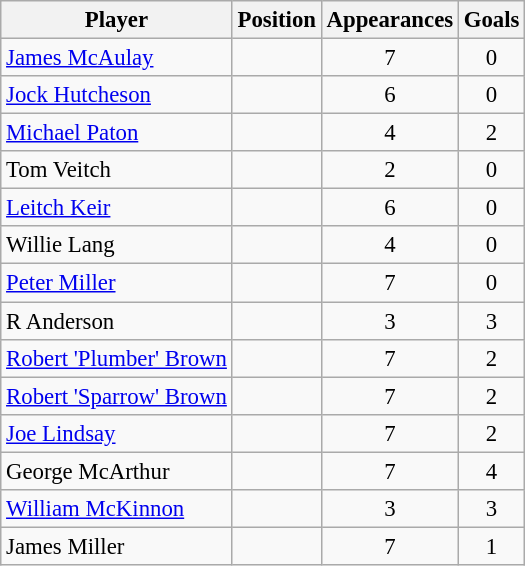<table class="wikitable sortable" style="text-align: center; font-size:95%">
<tr>
<th class="unsortable">Player</th>
<th>Position</th>
<th>Appearances</th>
<th>Goals</th>
</tr>
<tr>
<td align=left> <a href='#'>James McAulay</a></td>
<td></td>
<td>7</td>
<td>0</td>
</tr>
<tr>
<td align=left> <a href='#'>Jock Hutcheson</a></td>
<td></td>
<td>6</td>
<td>0</td>
</tr>
<tr>
<td align=left> <a href='#'>Michael Paton</a></td>
<td></td>
<td>4</td>
<td>2</td>
</tr>
<tr>
<td align=left> Tom Veitch</td>
<td></td>
<td>2</td>
<td>0</td>
</tr>
<tr>
<td align=left> <a href='#'>Leitch Keir</a></td>
<td></td>
<td>6</td>
<td>0</td>
</tr>
<tr>
<td align=left> Willie Lang</td>
<td></td>
<td>4</td>
<td>0</td>
</tr>
<tr>
<td align=left> <a href='#'>Peter Miller</a></td>
<td></td>
<td>7</td>
<td>0</td>
</tr>
<tr>
<td align=left> R Anderson</td>
<td></td>
<td>3</td>
<td>3</td>
</tr>
<tr>
<td align=left> <a href='#'>Robert 'Plumber' Brown</a></td>
<td></td>
<td>7</td>
<td>2</td>
</tr>
<tr>
<td align=left> <a href='#'>Robert 'Sparrow' Brown</a></td>
<td></td>
<td>7</td>
<td>2</td>
</tr>
<tr>
<td align=left> <a href='#'>Joe Lindsay</a></td>
<td></td>
<td>7</td>
<td>2</td>
</tr>
<tr>
<td align=left> George McArthur</td>
<td></td>
<td>7</td>
<td>4</td>
</tr>
<tr>
<td align=left> <a href='#'>William McKinnon</a></td>
<td></td>
<td>3</td>
<td>3</td>
</tr>
<tr>
<td align=left> James Miller</td>
<td></td>
<td>7</td>
<td>1</td>
</tr>
</table>
